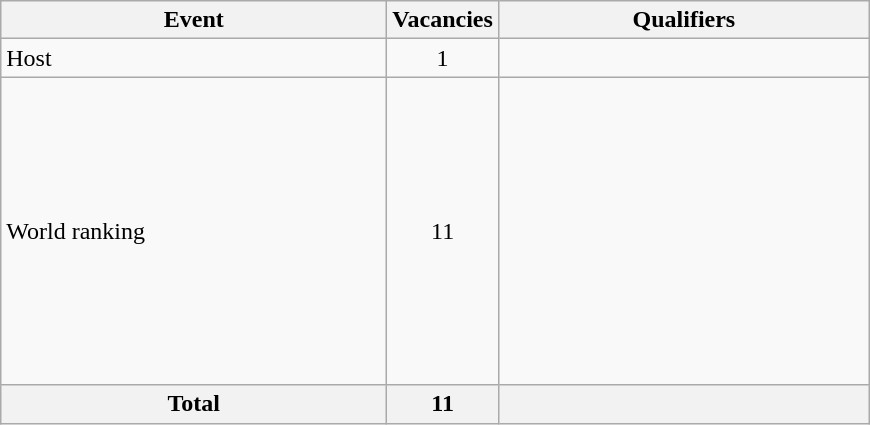<table class="wikitable" style="text-align:left; font-size:100%">
<tr>
<th width=250>Event</th>
<th width=50>Vacancies</th>
<th width=240>Qualifiers</th>
</tr>
<tr>
<td>Host</td>
<td align=center>1</td>
<td></td>
</tr>
<tr>
<td>World ranking</td>
<td align=center>11</td>
<td><br><br><br><br><br><br><br><br><br><s></s><br><br></td>
</tr>
<tr>
<th>Total</th>
<th>11</th>
<th></th>
</tr>
</table>
